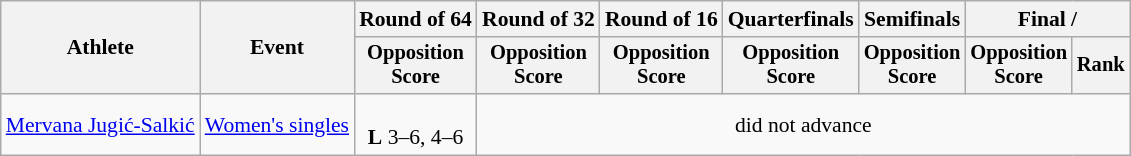<table class=wikitable style="font-size:90%">
<tr>
<th rowspan="2">Athlete</th>
<th rowspan="2">Event</th>
<th>Round of 64</th>
<th>Round of 32</th>
<th>Round of 16</th>
<th>Quarterfinals</th>
<th>Semifinals</th>
<th colspan=2>Final / </th>
</tr>
<tr style="font-size:95%">
<th>Opposition<br>Score</th>
<th>Opposition<br>Score</th>
<th>Opposition<br>Score</th>
<th>Opposition<br>Score</th>
<th>Opposition<br>Score</th>
<th>Opposition<br>Score</th>
<th>Rank</th>
</tr>
<tr align=center>
<td align=left><a href='#'>Mervana Jugić-Salkić</a></td>
<td align=left><a href='#'>Women's singles</a></td>
<td><br><strong>L</strong> 3–6, 4–6</td>
<td colspan=6>did not advance</td>
</tr>
</table>
